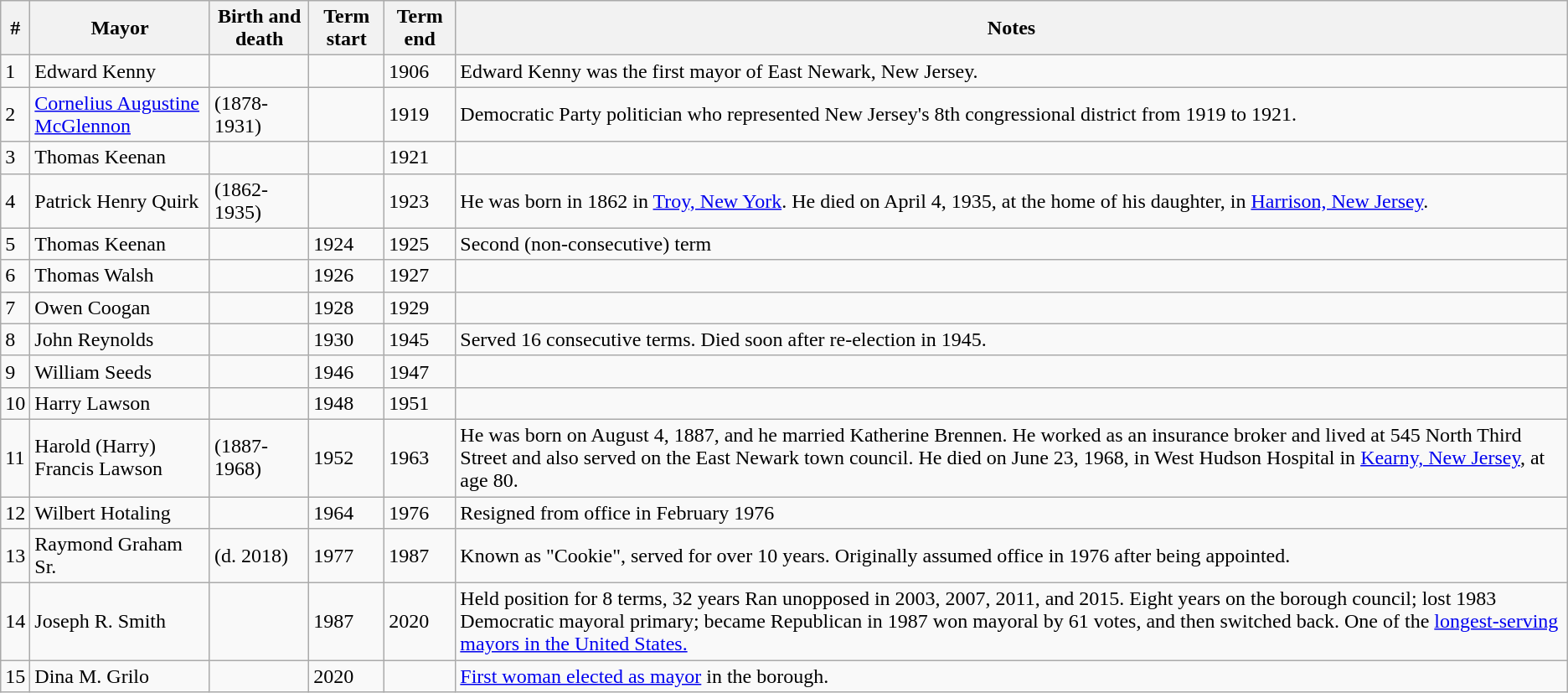<table class="wikitable sortable">
<tr>
<th align=center>#</th>
<th>Mayor</th>
<th>Birth and death</th>
<th>Term start</th>
<th>Term end</th>
<th>Notes</th>
</tr>
<tr>
<td>1</td>
<td>Edward Kenny</td>
<td></td>
<td></td>
<td>1906</td>
<td>Edward Kenny was the first mayor of East Newark, New Jersey.</td>
</tr>
<tr>
<td>2</td>
<td><a href='#'>Cornelius Augustine McGlennon</a></td>
<td>(1878-1931)</td>
<td></td>
<td>1919</td>
<td>Democratic Party politician who represented New Jersey's 8th congressional district from 1919 to 1921.</td>
</tr>
<tr>
<td>3</td>
<td>Thomas Keenan</td>
<td></td>
<td></td>
<td>1921</td>
<td></td>
</tr>
<tr>
<td>4</td>
<td>Patrick Henry Quirk</td>
<td>(1862-1935)</td>
<td></td>
<td>1923</td>
<td>He was born in 1862 in <a href='#'>Troy, New York</a>. He died on April 4, 1935, at the home of his daughter, in <a href='#'>Harrison, New Jersey</a>.</td>
</tr>
<tr>
<td>5</td>
<td>Thomas Keenan</td>
<td></td>
<td>1924</td>
<td>1925</td>
<td>Second (non-consecutive) term</td>
</tr>
<tr>
<td>6</td>
<td>Thomas Walsh</td>
<td></td>
<td>1926</td>
<td>1927</td>
<td></td>
</tr>
<tr>
<td>7</td>
<td>Owen Coogan</td>
<td></td>
<td>1928</td>
<td>1929</td>
<td></td>
</tr>
<tr>
<td>8</td>
<td>John Reynolds</td>
<td></td>
<td>1930</td>
<td>1945</td>
<td>Served 16 consecutive terms. Died soon after re-election in 1945.</td>
</tr>
<tr>
<td>9</td>
<td>William Seeds</td>
<td></td>
<td>1946</td>
<td>1947</td>
<td></td>
</tr>
<tr>
<td>10</td>
<td>Harry Lawson</td>
<td></td>
<td>1948</td>
<td>1951</td>
<td></td>
</tr>
<tr>
<td>11</td>
<td>Harold (Harry) Francis Lawson</td>
<td>(1887-1968)</td>
<td>1952</td>
<td>1963</td>
<td>He was born on August 4, 1887, and he married Katherine Brennen. He worked as an insurance broker and lived at 545 North Third Street and also served on the East Newark town council. He died on June 23, 1968, in West Hudson Hospital in <a href='#'>Kearny, New Jersey</a>, at age 80.</td>
</tr>
<tr>
<td>12</td>
<td>Wilbert Hotaling</td>
<td></td>
<td>1964</td>
<td>1976</td>
<td>Resigned from office in February 1976</td>
</tr>
<tr>
<td>13</td>
<td>Raymond Graham Sr.</td>
<td>(d. 2018)</td>
<td>1977</td>
<td>1987</td>
<td>Known as "Cookie", served for over 10 years. Originally assumed office in 1976 after being appointed.</td>
</tr>
<tr>
<td>14</td>
<td>Joseph R. Smith</td>
<td></td>
<td>1987</td>
<td>2020</td>
<td>Held position for 8 terms, 32 years Ran unopposed in  2003, 2007, 2011,  and 2015. Eight years on the borough council; lost 1983 Democratic mayoral primary; became Republican in 1987 won mayoral by 61 votes, and then switched back. One of the <a href='#'>longest-serving mayors in the United States.</a></td>
</tr>
<tr>
<td>15</td>
<td>Dina M. Grilo</td>
<td></td>
<td>2020</td>
<td></td>
<td><a href='#'>First woman elected as mayor</a> in the borough.</td>
</tr>
</table>
